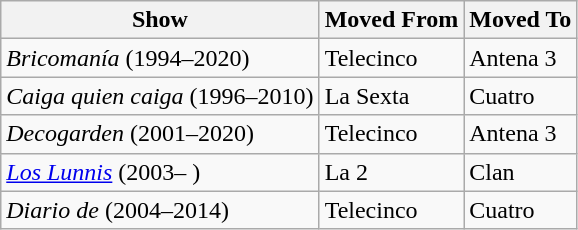<table class="wikitable sortable">
<tr ">
<th>Show</th>
<th>Moved From</th>
<th>Moved To</th>
</tr>
<tr>
<td><em>Bricomanía</em> (1994–2020)</td>
<td>Telecinco</td>
<td>Antena 3</td>
</tr>
<tr>
<td><em>Caiga quien caiga</em> (1996–2010)</td>
<td>La Sexta</td>
<td>Cuatro</td>
</tr>
<tr>
<td><em>Decogarden</em> (2001–2020)</td>
<td>Telecinco</td>
<td>Antena 3</td>
</tr>
<tr>
<td><em><a href='#'>Los Lunnis</a></em> (2003– )</td>
<td>La 2</td>
<td>Clan</td>
</tr>
<tr>
<td><em>Diario de</em> (2004–2014)</td>
<td>Telecinco</td>
<td>Cuatro</td>
</tr>
</table>
